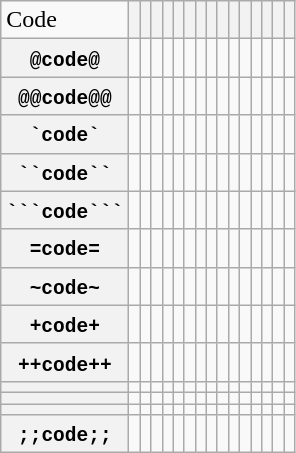<table class="wikitable sortable">
<tr>
<td>Code</td>
<th></th>
<th></th>
<th></th>
<th></th>
<th></th>
<th></th>
<th></th>
<th></th>
<th></th>
<th></th>
<th></th>
<th></th>
<th></th>
<th></th>
<th></th>
</tr>
<tr>
<th><code>@code@</code></th>
<td></td>
<td></td>
<td></td>
<td></td>
<td></td>
<td></td>
<td></td>
<td></td>
<td></td>
<td></td>
<td></td>
<td></td>
<td></td>
<td></td>
<td></td>
</tr>
<tr>
<th><code>@@code@@</code></th>
<td></td>
<td></td>
<td></td>
<td></td>
<td></td>
<td></td>
<td></td>
<td></td>
<td></td>
<td></td>
<td></td>
<td></td>
<td></td>
<td></td>
<td></td>
</tr>
<tr>
<th><code>`code`</code></th>
<td></td>
<td></td>
<td></td>
<td></td>
<td></td>
<td></td>
<td></td>
<td></td>
<td></td>
<td></td>
<td></td>
<td></td>
<td></td>
<td></td>
<td></td>
</tr>
<tr>
<th><code>``code``</code></th>
<td></td>
<td></td>
<td></td>
<td></td>
<td></td>
<td></td>
<td></td>
<td></td>
<td></td>
<td></td>
<td></td>
<td></td>
<td></td>
<td></td>
<td></td>
</tr>
<tr>
<th><code>```code```</code></th>
<td></td>
<td></td>
<td></td>
<td></td>
<td></td>
<td></td>
<td></td>
<td></td>
<td></td>
<td></td>
<td></td>
<td></td>
<td></td>
<td></td>
<td></td>
</tr>
<tr>
<th><code>=code=</code></th>
<td></td>
<td></td>
<td></td>
<td></td>
<td></td>
<td></td>
<td></td>
<td></td>
<td></td>
<td></td>
<td></td>
<td></td>
<td></td>
<td></td>
<td></td>
</tr>
<tr>
<th><code>~code~</code></th>
<td></td>
<td></td>
<td></td>
<td></td>
<td></td>
<td></td>
<td></td>
<td></td>
<td></td>
<td></td>
<td></td>
<td></td>
<td></td>
<td></td>
<td></td>
</tr>
<tr>
<th><code>+code+</code></th>
<td></td>
<td></td>
<td></td>
<td></td>
<td></td>
<td></td>
<td></td>
<td></td>
<td></td>
<td></td>
<td></td>
<td></td>
<td></td>
<td></td>
<td></td>
</tr>
<tr>
<th><code>++code++</code></th>
<td></td>
<td></td>
<td></td>
<td></td>
<td></td>
<td></td>
<td></td>
<td></td>
<td></td>
<td></td>
<td></td>
<td></td>
<td></td>
<td></td>
<td></td>
</tr>
<tr>
<th><code></code></th>
<td></td>
<td></td>
<td></td>
<td></td>
<td></td>
<td></td>
<td></td>
<td></td>
<td></td>
<td></td>
<td></td>
<td></td>
<td></td>
<td></td>
<td></td>
</tr>
<tr>
<th><code></code></th>
<td></td>
<td></td>
<td></td>
<td></td>
<td></td>
<td></td>
<td></td>
<td></td>
<td></td>
<td></td>
<td></td>
<td></td>
<td></td>
<td></td>
<td></td>
</tr>
<tr>
<th><code></code></th>
<td></td>
<td></td>
<td></td>
<td></td>
<td></td>
<td></td>
<td></td>
<td></td>
<td></td>
<td></td>
<td></td>
<td></td>
<td></td>
<td></td>
<td></td>
</tr>
<tr>
<th><code>;;code;;</code></th>
<td></td>
<td></td>
<td></td>
<td></td>
<td></td>
<td></td>
<td></td>
<td></td>
<td></td>
<td></td>
<td></td>
<td></td>
<td></td>
<td></td>
<td></td>
</tr>
</table>
